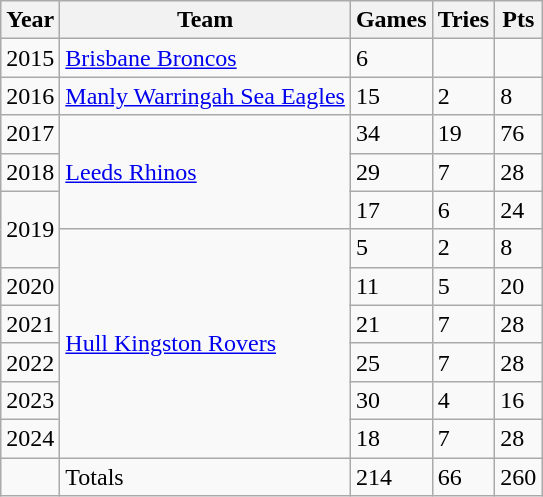<table class="wikitable">
<tr>
<th>Year</th>
<th>Team</th>
<th>Games</th>
<th>Tries</th>
<th>Pts</th>
</tr>
<tr>
<td>2015</td>
<td><a href='#'>Brisbane Broncos</a></td>
<td>6</td>
<td></td>
<td></td>
</tr>
<tr>
<td>2016</td>
<td><a href='#'>Manly Warringah Sea Eagles</a></td>
<td>15</td>
<td>2</td>
<td>8</td>
</tr>
<tr>
<td>2017</td>
<td rowspan="3"><a href='#'>Leeds Rhinos</a></td>
<td>34</td>
<td>19</td>
<td>76</td>
</tr>
<tr>
<td>2018</td>
<td>29</td>
<td>7</td>
<td>28</td>
</tr>
<tr>
<td rowspan="2">2019</td>
<td>17</td>
<td>6</td>
<td>24</td>
</tr>
<tr>
<td rowspan="6"><a href='#'>Hull Kingston Rovers</a></td>
<td>5</td>
<td>2</td>
<td>8</td>
</tr>
<tr>
<td>2020</td>
<td>11</td>
<td>5</td>
<td>20</td>
</tr>
<tr>
<td>2021</td>
<td>21</td>
<td>7</td>
<td>28</td>
</tr>
<tr>
<td>2022</td>
<td>25</td>
<td>7</td>
<td>28</td>
</tr>
<tr>
<td>2023</td>
<td>30</td>
<td>4</td>
<td>16</td>
</tr>
<tr>
<td>2024</td>
<td>18</td>
<td>7</td>
<td>28</td>
</tr>
<tr>
<td></td>
<td>Totals</td>
<td>214</td>
<td>66</td>
<td>260</td>
</tr>
</table>
